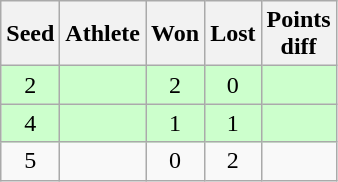<table class="wikitable">
<tr>
<th>Seed</th>
<th>Athlete</th>
<th>Won</th>
<th>Lost</th>
<th>Points<br>diff</th>
</tr>
<tr bgcolor="#ccffcc">
<td align="center">2</td>
<td><strong></strong></td>
<td align="center">2</td>
<td align="center">0</td>
<td align="center"></td>
</tr>
<tr bgcolor="#ccffcc">
<td align="center">4</td>
<td><strong></strong></td>
<td align="center">1</td>
<td align="center">1</td>
<td align="center"></td>
</tr>
<tr>
<td align="center">5</td>
<td></td>
<td align="center">0</td>
<td align="center">2</td>
<td align="center"></td>
</tr>
</table>
